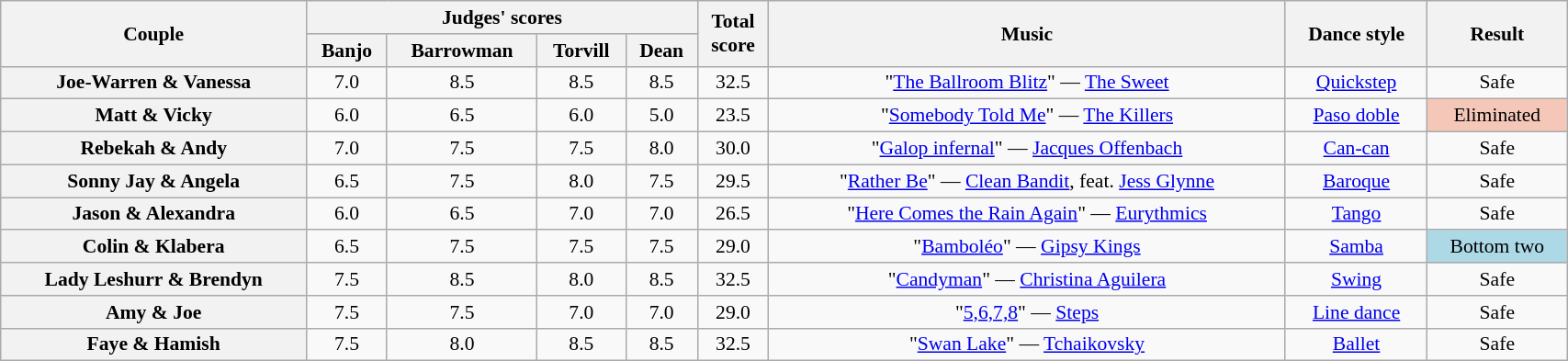<table class="wikitable sortable" style="text-align:center; font-size:90%; width:90%">
<tr>
<th scope="col" rowspan=2>Couple</th>
<th scope="col" colspan=4 class="unsortable">Judges' scores</th>
<th scope="col" rowspan=2>Total<br>score</th>
<th scope="col" rowspan=2 class="unsortable">Music</th>
<th scope="col" rowspan=2 class="unsortable">Dance style</th>
<th scope="col" rowspan=2 class="unsortable">Result</th>
</tr>
<tr>
<th class="unsortable">Banjo</th>
<th class="unsortable">Barrowman</th>
<th class="unsortable">Torvill</th>
<th class="unsortable">Dean</th>
</tr>
<tr>
<th scope="row">Joe-Warren & Vanessa</th>
<td>7.0</td>
<td>8.5</td>
<td>8.5</td>
<td>8.5</td>
<td>32.5</td>
<td>"<a href='#'>The Ballroom Blitz</a>" — <a href='#'>The Sweet</a></td>
<td><a href='#'>Quickstep</a></td>
<td>Safe</td>
</tr>
<tr>
<th scope="row">Matt & Vicky</th>
<td>6.0</td>
<td>6.5</td>
<td>6.0</td>
<td>5.0</td>
<td>23.5</td>
<td>"<a href='#'>Somebody Told Me</a>" — <a href='#'>The Killers</a></td>
<td><a href='#'>Paso doble</a></td>
<td bgcolor="f4c7b8">Eliminated</td>
</tr>
<tr>
<th scope="row">Rebekah & Andy</th>
<td>7.0</td>
<td>7.5</td>
<td>7.5</td>
<td>8.0</td>
<td>30.0</td>
<td>"<a href='#'>Galop infernal</a>" — <a href='#'>Jacques Offenbach</a></td>
<td><a href='#'>Can-can</a></td>
<td>Safe</td>
</tr>
<tr>
<th scope="row">Sonny Jay & Angela</th>
<td>6.5</td>
<td>7.5</td>
<td>8.0</td>
<td>7.5</td>
<td>29.5</td>
<td>"<a href='#'>Rather Be</a>" — <a href='#'>Clean Bandit</a>, feat. <a href='#'>Jess Glynne</a></td>
<td><a href='#'>Baroque</a></td>
<td>Safe</td>
</tr>
<tr>
<th scope="row">Jason & Alexandra</th>
<td>6.0</td>
<td>6.5</td>
<td>7.0</td>
<td>7.0</td>
<td>26.5</td>
<td>"<a href='#'>Here Comes the Rain Again</a>" — <a href='#'>Eurythmics</a></td>
<td><a href='#'>Tango</a></td>
<td>Safe</td>
</tr>
<tr>
<th scope="row">Colin & Klabera</th>
<td>6.5</td>
<td>7.5</td>
<td>7.5</td>
<td>7.5</td>
<td>29.0</td>
<td>"<a href='#'>Bamboléo</a>" — <a href='#'>Gipsy Kings</a></td>
<td><a href='#'>Samba</a></td>
<td bgcolor="lightblue">Bottom two</td>
</tr>
<tr>
<th scope="row">Lady Leshurr & Brendyn</th>
<td>7.5</td>
<td>8.5</td>
<td>8.0</td>
<td>8.5</td>
<td>32.5</td>
<td>"<a href='#'>Candyman</a>" — <a href='#'>Christina Aguilera</a></td>
<td><a href='#'>Swing</a></td>
<td>Safe</td>
</tr>
<tr>
<th scope="row">Amy & Joe</th>
<td>7.5</td>
<td>7.5</td>
<td>7.0</td>
<td>7.0</td>
<td>29.0</td>
<td>"<a href='#'>5,6,7,8</a>" — <a href='#'>Steps</a></td>
<td><a href='#'>Line dance</a></td>
<td>Safe</td>
</tr>
<tr>
<th scope="row">Faye & Hamish</th>
<td>7.5</td>
<td>8.0</td>
<td>8.5</td>
<td>8.5</td>
<td>32.5</td>
<td>"<a href='#'>Swan Lake</a>" — <a href='#'>Tchaikovsky</a></td>
<td><a href='#'>Ballet</a></td>
<td>Safe</td>
</tr>
</table>
